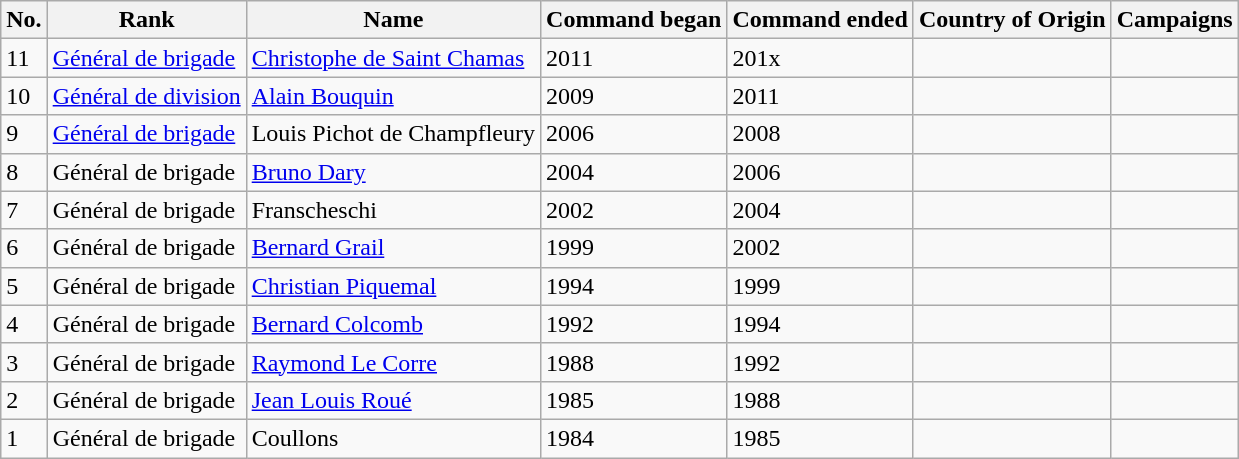<table class="wikitable">
<tr>
<th>No.</th>
<th>Rank</th>
<th>Name</th>
<th>Command began</th>
<th>Command ended</th>
<th>Country of Origin</th>
<th>Campaigns</th>
</tr>
<tr>
<td>11</td>
<td><a href='#'>Général de brigade</a></td>
<td><a href='#'>Christophe de Saint Chamas</a></td>
<td>2011</td>
<td>201x</td>
<td></td>
<td></td>
</tr>
<tr>
<td>10</td>
<td><a href='#'>Général de division</a></td>
<td><a href='#'>Alain Bouquin</a></td>
<td>2009</td>
<td>2011</td>
<td></td>
<td></td>
</tr>
<tr>
<td>9</td>
<td><a href='#'>Général de brigade</a></td>
<td>Louis Pichot de Champfleury</td>
<td>2006</td>
<td>2008</td>
<td></td>
<td></td>
</tr>
<tr>
<td>8</td>
<td>Général de brigade</td>
<td><a href='#'>Bruno Dary</a></td>
<td>2004</td>
<td>2006</td>
<td></td>
<td></td>
</tr>
<tr>
<td>7</td>
<td>Général de brigade</td>
<td>Franscheschi</td>
<td>2002</td>
<td>2004</td>
<td></td>
<td></td>
</tr>
<tr>
<td>6</td>
<td>Général de brigade</td>
<td><a href='#'>Bernard Grail</a></td>
<td>1999</td>
<td>2002</td>
<td></td>
<td></td>
</tr>
<tr>
<td>5</td>
<td>Général de brigade</td>
<td><a href='#'>Christian Piquemal</a></td>
<td>1994</td>
<td>1999</td>
<td></td>
<td></td>
</tr>
<tr>
<td>4</td>
<td>Général de brigade</td>
<td><a href='#'>Bernard Colcomb</a></td>
<td>1992</td>
<td>1994</td>
<td></td>
<td></td>
</tr>
<tr>
<td>3</td>
<td>Général de brigade</td>
<td><a href='#'>Raymond Le Corre</a></td>
<td>1988</td>
<td>1992</td>
<td></td>
<td></td>
</tr>
<tr>
<td>2</td>
<td>Général de brigade</td>
<td><a href='#'>Jean Louis Roué</a></td>
<td>1985</td>
<td>1988</td>
<td></td>
<td></td>
</tr>
<tr>
<td>1</td>
<td>Général de brigade</td>
<td>Coullons</td>
<td>1984</td>
<td>1985</td>
<td></td>
<td></td>
</tr>
</table>
